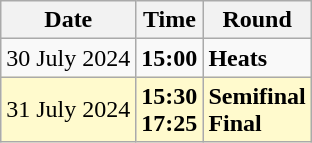<table class="wikitable">
<tr>
<th>Date</th>
<th>Time</th>
<th>Round</th>
</tr>
<tr>
<td>30 July 2024</td>
<td><strong>15:00</strong></td>
<td><strong>Heats</strong></td>
</tr>
<tr style=background:lemonchiffon>
<td>31 July 2024</td>
<td><strong>15:30</strong><br><strong>17:25</strong></td>
<td><strong>Semifinal</strong><br><strong>Final</strong></td>
</tr>
</table>
